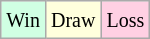<table class="wikitable">
<tr>
<td style="background-color: #d0ffe3;"><small>Win</small></td>
<td style="background-color: #ffffdd;"><small>Draw</small></td>
<td style="background-color: #ffd0e3;"><small>Loss</small></td>
</tr>
</table>
